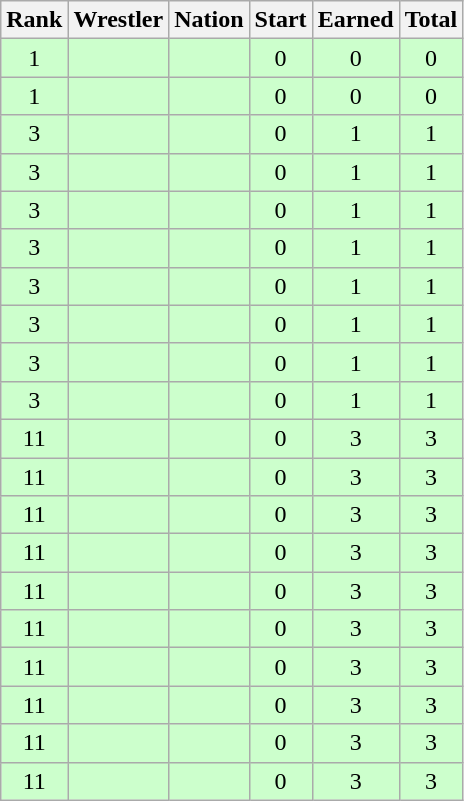<table class="wikitable sortable" style="text-align:center;">
<tr>
<th>Rank</th>
<th>Wrestler</th>
<th>Nation</th>
<th>Start</th>
<th>Earned</th>
<th>Total</th>
</tr>
<tr style="background:#cfc;">
<td>1</td>
<td align=left></td>
<td align=left></td>
<td>0</td>
<td>0</td>
<td>0</td>
</tr>
<tr style="background:#cfc;">
<td>1</td>
<td align=left></td>
<td align=left></td>
<td>0</td>
<td>0</td>
<td>0</td>
</tr>
<tr style="background:#cfc;">
<td>3</td>
<td align=left></td>
<td align=left></td>
<td>0</td>
<td>1</td>
<td>1</td>
</tr>
<tr style="background:#cfc;">
<td>3</td>
<td align=left></td>
<td align=left></td>
<td>0</td>
<td>1</td>
<td>1</td>
</tr>
<tr style="background:#cfc;">
<td>3</td>
<td align=left></td>
<td align=left></td>
<td>0</td>
<td>1</td>
<td>1</td>
</tr>
<tr style="background:#cfc;">
<td>3</td>
<td align=left></td>
<td align=left></td>
<td>0</td>
<td>1</td>
<td>1</td>
</tr>
<tr style="background:#cfc;">
<td>3</td>
<td align=left></td>
<td align=left></td>
<td>0</td>
<td>1</td>
<td>1</td>
</tr>
<tr style="background:#cfc;">
<td>3</td>
<td align=left></td>
<td align=left></td>
<td>0</td>
<td>1</td>
<td>1</td>
</tr>
<tr style="background:#cfc;">
<td>3</td>
<td align=left></td>
<td align=left></td>
<td>0</td>
<td>1</td>
<td>1</td>
</tr>
<tr style="background:#cfc;">
<td>3</td>
<td align=left></td>
<td align=left></td>
<td>0</td>
<td>1</td>
<td>1</td>
</tr>
<tr style="background:#cfc;">
<td>11</td>
<td align=left></td>
<td align=left></td>
<td>0</td>
<td>3</td>
<td>3</td>
</tr>
<tr style="background:#cfc;">
<td>11</td>
<td align=left></td>
<td align=left></td>
<td>0</td>
<td>3</td>
<td>3</td>
</tr>
<tr style="background:#cfc;">
<td>11</td>
<td align=left></td>
<td align=left></td>
<td>0</td>
<td>3</td>
<td>3</td>
</tr>
<tr style="background:#cfc;">
<td>11</td>
<td align=left></td>
<td align=left></td>
<td>0</td>
<td>3</td>
<td>3</td>
</tr>
<tr style="background:#cfc;">
<td>11</td>
<td align=left></td>
<td align=left></td>
<td>0</td>
<td>3</td>
<td>3</td>
</tr>
<tr style="background:#cfc;">
<td>11</td>
<td align=left></td>
<td align=left></td>
<td>0</td>
<td>3</td>
<td>3</td>
</tr>
<tr style="background:#cfc;">
<td>11</td>
<td align=left></td>
<td align=left></td>
<td>0</td>
<td>3</td>
<td>3</td>
</tr>
<tr style="background:#cfc;">
<td>11</td>
<td align=left></td>
<td align=left></td>
<td>0</td>
<td>3</td>
<td>3</td>
</tr>
<tr style="background:#cfc;">
<td>11</td>
<td align=left></td>
<td align=left></td>
<td>0</td>
<td>3</td>
<td>3</td>
</tr>
<tr style="background:#cfc;">
<td>11</td>
<td align=left></td>
<td align=left></td>
<td>0</td>
<td>3</td>
<td>3</td>
</tr>
</table>
